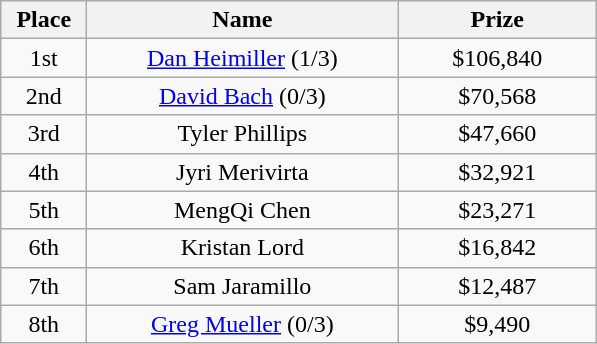<table class="wikitable">
<tr>
<th width="50">Place</th>
<th width="200">Name</th>
<th width="125">Prize</th>
</tr>
<tr>
<td align = "center">1st</td>
<td align = "center"> <a href='#'>Dan Heimiller</a> (1/3)</td>
<td align = "center">$106,840</td>
</tr>
<tr>
<td align = "center">2nd</td>
<td align = "center"> <a href='#'>David Bach</a> (0/3)</td>
<td align = "center">$70,568</td>
</tr>
<tr>
<td align = "center">3rd</td>
<td align = "center"> Tyler Phillips</td>
<td align = "center">$47,660</td>
</tr>
<tr>
<td align = "center">4th</td>
<td align = "center"> Jyri Merivirta</td>
<td align = "center">$32,921</td>
</tr>
<tr>
<td align = "center">5th</td>
<td align = "center"> MengQi Chen</td>
<td align = "center">$23,271</td>
</tr>
<tr>
<td align = "center">6th</td>
<td align = "center"> Kristan Lord</td>
<td align = "center">$16,842</td>
</tr>
<tr>
<td align = "center">7th</td>
<td align = "center"> Sam Jaramillo</td>
<td align = "center">$12,487</td>
</tr>
<tr>
<td align = "center">8th</td>
<td align = "center"> <a href='#'>Greg Mueller</a> (0/3)</td>
<td align = "center">$9,490</td>
</tr>
</table>
